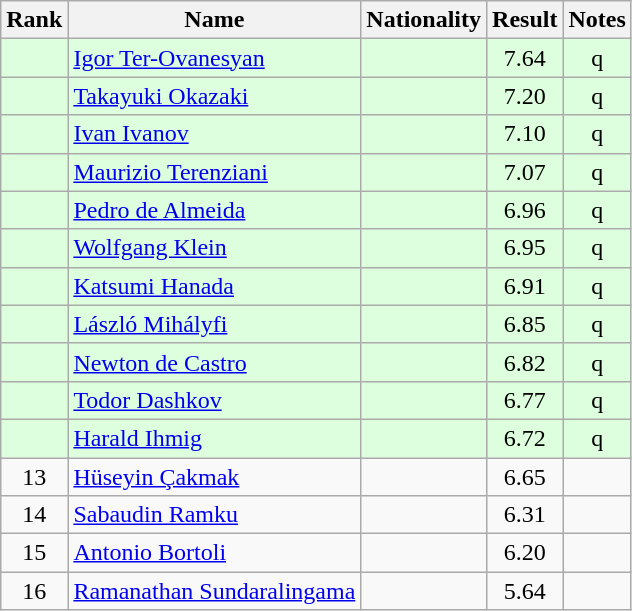<table class="wikitable sortable" style="text-align:center">
<tr>
<th>Rank</th>
<th>Name</th>
<th>Nationality</th>
<th>Result</th>
<th>Notes</th>
</tr>
<tr bgcolor=ddffdd>
<td></td>
<td align=left><a href='#'>Igor Ter-Ovanesyan</a></td>
<td align=left></td>
<td>7.64</td>
<td>q</td>
</tr>
<tr bgcolor=ddffdd>
<td></td>
<td align=left><a href='#'>Takayuki Okazaki</a></td>
<td align=left></td>
<td>7.20</td>
<td>q</td>
</tr>
<tr bgcolor=ddffdd>
<td></td>
<td align=left><a href='#'>Ivan Ivanov</a></td>
<td align=left></td>
<td>7.10</td>
<td>q</td>
</tr>
<tr bgcolor=ddffdd>
<td></td>
<td align=left><a href='#'>Maurizio Terenziani</a></td>
<td align=left></td>
<td>7.07</td>
<td>q</td>
</tr>
<tr bgcolor=ddffdd>
<td></td>
<td align=left><a href='#'>Pedro de Almeida</a></td>
<td align=left></td>
<td>6.96</td>
<td>q</td>
</tr>
<tr bgcolor=ddffdd>
<td></td>
<td align=left><a href='#'>Wolfgang Klein</a></td>
<td align=left></td>
<td>6.95</td>
<td>q</td>
</tr>
<tr bgcolor=ddffdd>
<td></td>
<td align=left><a href='#'>Katsumi Hanada</a></td>
<td align=left></td>
<td>6.91</td>
<td>q</td>
</tr>
<tr bgcolor=ddffdd>
<td></td>
<td align=left><a href='#'>László Mihályfi</a></td>
<td align=left></td>
<td>6.85</td>
<td>q</td>
</tr>
<tr bgcolor=ddffdd>
<td></td>
<td align=left><a href='#'>Newton de Castro</a></td>
<td align=left></td>
<td>6.82</td>
<td>q</td>
</tr>
<tr bgcolor=ddffdd>
<td></td>
<td align=left><a href='#'>Todor Dashkov</a></td>
<td align=left></td>
<td>6.77</td>
<td>q</td>
</tr>
<tr bgcolor=ddffdd>
<td></td>
<td align=left><a href='#'>Harald Ihmig</a></td>
<td align=left></td>
<td>6.72</td>
<td>q</td>
</tr>
<tr>
<td>13</td>
<td align=left><a href='#'>Hüseyin Çakmak</a></td>
<td align=left></td>
<td>6.65</td>
<td></td>
</tr>
<tr>
<td>14</td>
<td align=left><a href='#'>Sabaudin Ramku</a></td>
<td align=left></td>
<td>6.31</td>
<td></td>
</tr>
<tr>
<td>15</td>
<td align=left><a href='#'>Antonio Bortoli</a></td>
<td align=left></td>
<td>6.20</td>
<td></td>
</tr>
<tr>
<td>16</td>
<td align=left><a href='#'>Ramanathan Sundaralingama</a></td>
<td align=left></td>
<td>5.64</td>
<td></td>
</tr>
</table>
